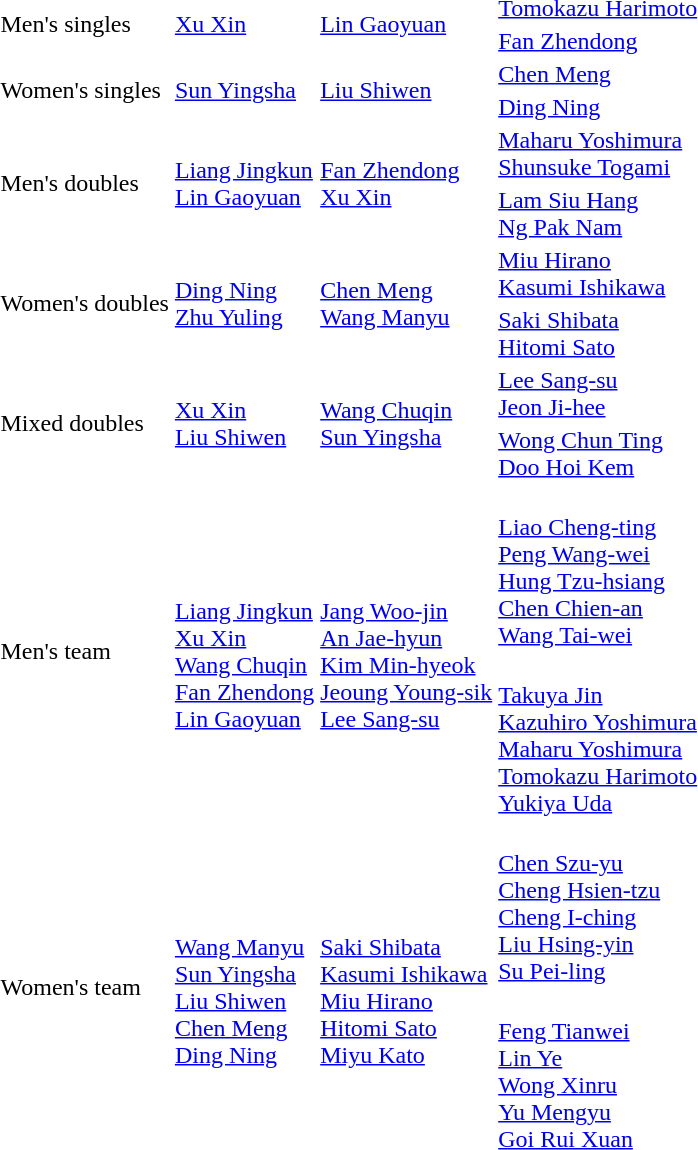<table>
<tr>
<td rowspan=2>Men's singles <br></td>
<td rowspan=2> <a href='#'>Xu Xin</a></td>
<td rowspan=2> <a href='#'>Lin Gaoyuan</a></td>
<td> <a href='#'>Tomokazu Harimoto</a></td>
</tr>
<tr>
<td> <a href='#'>Fan Zhendong</a></td>
</tr>
<tr>
<td rowspan=2>Women's singles <br></td>
<td rowspan=2> <a href='#'>Sun Yingsha</a></td>
<td rowspan=2> <a href='#'>Liu Shiwen</a></td>
<td> <a href='#'>Chen Meng</a></td>
</tr>
<tr>
<td> <a href='#'>Ding Ning</a></td>
</tr>
<tr>
<td rowspan=2>Men's doubles <br></td>
<td rowspan=2> <a href='#'>Liang Jingkun</a><br> <a href='#'>Lin Gaoyuan</a></td>
<td rowspan=2> <a href='#'>Fan Zhendong</a><br> <a href='#'>Xu Xin</a></td>
<td> <a href='#'>Maharu Yoshimura</a><br> <a href='#'>Shunsuke Togami</a></td>
</tr>
<tr>
<td> <a href='#'>Lam Siu Hang</a><br> <a href='#'>Ng Pak Nam</a></td>
</tr>
<tr>
<td rowspan=2>Women's doubles <br></td>
<td rowspan=2> <a href='#'>Ding Ning</a><br> <a href='#'>Zhu Yuling</a></td>
<td rowspan=2> <a href='#'>Chen Meng</a><br> <a href='#'>Wang Manyu</a></td>
<td> <a href='#'>Miu Hirano</a><br> <a href='#'>Kasumi Ishikawa</a></td>
</tr>
<tr>
<td> <a href='#'>Saki Shibata</a><br> <a href='#'>Hitomi Sato</a></td>
</tr>
<tr>
<td rowspan=2>Mixed doubles <br></td>
<td rowspan=2> <a href='#'>Xu Xin</a><br> <a href='#'>Liu Shiwen</a></td>
<td rowspan=2> <a href='#'>Wang Chuqin</a><br> <a href='#'>Sun Yingsha</a></td>
<td> <a href='#'>Lee Sang-su</a><br> <a href='#'>Jeon Ji-hee</a></td>
</tr>
<tr>
<td> <a href='#'>Wong Chun Ting</a><br> <a href='#'>Doo Hoi Kem</a></td>
</tr>
<tr>
<td rowspan=2>Men's team <br></td>
<td rowspan=2><br><a href='#'>Liang Jingkun</a><br><a href='#'>Xu Xin</a><br><a href='#'>Wang Chuqin</a><br><a href='#'>Fan Zhendong</a><br><a href='#'>Lin Gaoyuan</a></td>
<td rowspan=2><br><a href='#'>Jang Woo-jin</a><br><a href='#'>An Jae-hyun</a><br><a href='#'>Kim Min-hyeok</a><br><a href='#'>Jeoung Young-sik</a><br><a href='#'>Lee Sang-su</a></td>
<td><br><a href='#'>Liao Cheng-ting</a><br><a href='#'>Peng Wang-wei</a><br><a href='#'>Hung Tzu-hsiang</a><br><a href='#'>Chen Chien-an</a><br><a href='#'>Wang Tai-wei</a></td>
</tr>
<tr>
<td><br><a href='#'>Takuya Jin</a><br><a href='#'>Kazuhiro Yoshimura</a><br><a href='#'>Maharu Yoshimura</a><br><a href='#'>Tomokazu Harimoto</a><br><a href='#'>Yukiya Uda</a></td>
</tr>
<tr>
<td rowspan=2>Women's team <br></td>
<td rowspan=2><br><a href='#'>Wang Manyu</a><br><a href='#'>Sun Yingsha</a><br><a href='#'>Liu Shiwen</a><br><a href='#'>Chen Meng</a><br><a href='#'>Ding Ning</a></td>
<td rowspan=2><br><a href='#'>Saki Shibata</a><br><a href='#'>Kasumi Ishikawa</a><br><a href='#'>Miu Hirano</a><br><a href='#'>Hitomi Sato</a><br><a href='#'>Miyu Kato</a></td>
<td><br><a href='#'>Chen Szu-yu</a><br><a href='#'>Cheng Hsien-tzu</a><br><a href='#'>Cheng I-ching</a><br><a href='#'>Liu Hsing-yin</a><br><a href='#'>Su Pei-ling</a></td>
</tr>
<tr>
<td><br><a href='#'>Feng Tianwei</a><br><a href='#'>Lin Ye</a><br><a href='#'>Wong Xinru</a><br><a href='#'>Yu Mengyu</a><br><a href='#'>Goi Rui Xuan</a></td>
</tr>
</table>
